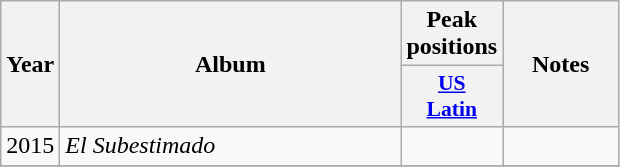<table class="wikitable">
<tr>
<th align="center" rowspan="2" width="10">Year</th>
<th align="center" rowspan="2" width="220">Album</th>
<th align="center" colspan="1" width="20">Peak positions</th>
<th align="center" rowspan="2" width="70">Notes</th>
</tr>
<tr>
<th scope="col" style="width:3em;font-size:90%;"><a href='#'>US <br>Latin</a><br></th>
</tr>
<tr>
<td style="text-align:center;">2015</td>
<td><em>El Subestimado</em></td>
<td style="text-align:center;"></td>
<td style="text-align:left;"></td>
</tr>
<tr>
</tr>
</table>
